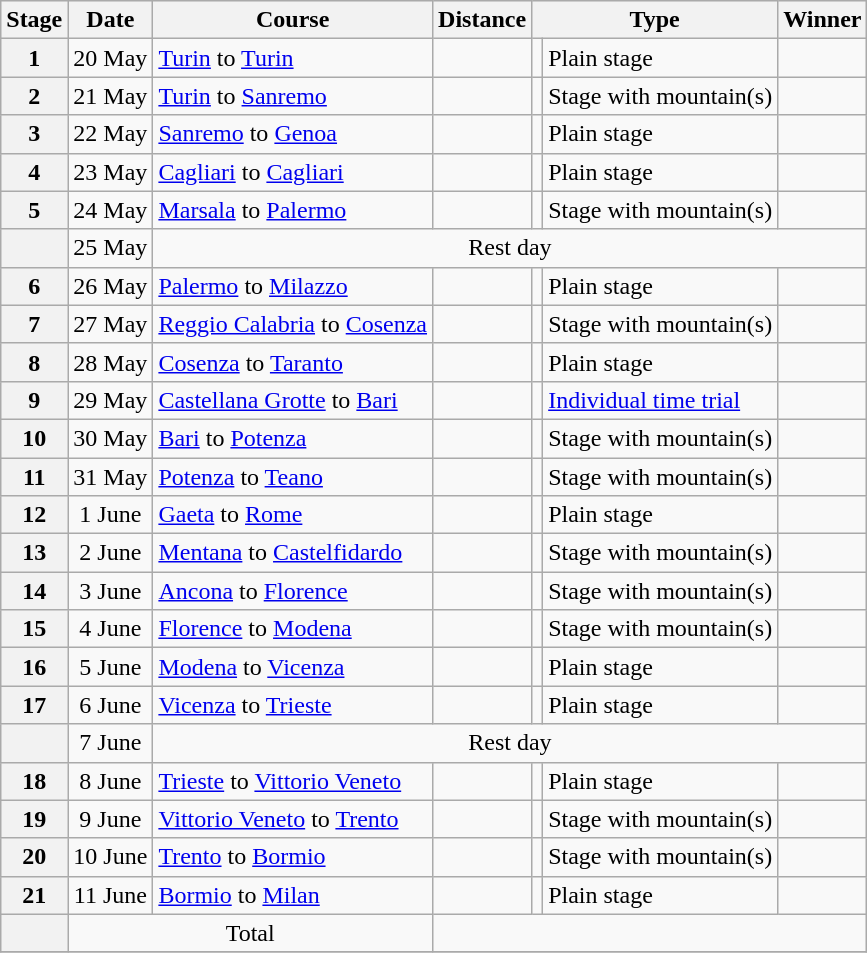<table class="wikitable">
<tr style="background:#efefef;">
<th>Stage</th>
<th>Date</th>
<th>Course</th>
<th>Distance</th>
<th colspan="2">Type</th>
<th>Winner</th>
</tr>
<tr>
<th style="text-align:center">1</th>
<td style="text-align:center;">20 May</td>
<td><a href='#'>Turin</a> to <a href='#'>Turin</a></td>
<td style="text-align:center;"></td>
<td style="text-align:center;"></td>
<td>Plain stage</td>
<td></td>
</tr>
<tr>
<th style="text-align:center">2</th>
<td style="text-align:center;">21 May</td>
<td><a href='#'>Turin</a> to <a href='#'>Sanremo</a></td>
<td style="text-align:center;"></td>
<td style="text-align:center;"></td>
<td>Stage with mountain(s)</td>
<td></td>
</tr>
<tr>
<th style="text-align:center">3</th>
<td style="text-align:center;">22 May</td>
<td><a href='#'>Sanremo</a> to <a href='#'>Genoa</a></td>
<td style="text-align:center;"></td>
<td style="text-align:center;"></td>
<td>Plain stage</td>
<td></td>
</tr>
<tr>
<th style="text-align:center">4</th>
<td style="text-align:center;">23 May</td>
<td><a href='#'>Cagliari</a> to <a href='#'>Cagliari</a></td>
<td style="text-align:center;"></td>
<td style="text-align:center;"></td>
<td>Plain stage</td>
<td></td>
</tr>
<tr>
<th style="text-align:center">5</th>
<td style="text-align:center;">24 May</td>
<td><a href='#'>Marsala</a> to <a href='#'>Palermo</a></td>
<td style="text-align:center;"></td>
<td style="text-align:center;"></td>
<td>Stage with mountain(s)</td>
<td></td>
</tr>
<tr>
<th></th>
<td style="text-align:center;">25 May</td>
<td colspan="6" style="text-align:center;">Rest day</td>
</tr>
<tr>
<th style="text-align:center">6</th>
<td style="text-align:center;">26 May</td>
<td><a href='#'>Palermo</a> to <a href='#'>Milazzo</a></td>
<td style="text-align:center;"></td>
<td style="text-align:center;"></td>
<td>Plain stage</td>
<td></td>
</tr>
<tr>
<th style="text-align:center">7</th>
<td style="text-align:center;">27 May</td>
<td><a href='#'>Reggio Calabria</a> to <a href='#'>Cosenza</a></td>
<td style="text-align:center;"></td>
<td style="text-align:center;"></td>
<td>Stage with mountain(s)</td>
<td></td>
</tr>
<tr>
<th style="text-align:center">8</th>
<td style="text-align:center;">28 May</td>
<td><a href='#'>Cosenza</a> to <a href='#'>Taranto</a></td>
<td style="text-align:center;"></td>
<td style="text-align:center;"></td>
<td>Plain stage</td>
<td></td>
</tr>
<tr>
<th style="text-align:center">9</th>
<td style="text-align:center;">29 May</td>
<td><a href='#'>Castellana Grotte</a> to <a href='#'>Bari</a></td>
<td style="text-align:center;"></td>
<td style="text-align:center;"></td>
<td><a href='#'>Individual time trial</a></td>
<td></td>
</tr>
<tr>
<th style="text-align:center">10</th>
<td style="text-align:center;">30 May</td>
<td><a href='#'>Bari</a> to <a href='#'>Potenza</a></td>
<td style="text-align:center;"></td>
<td style="text-align:center;"></td>
<td>Stage with mountain(s)</td>
<td></td>
</tr>
<tr>
<th style="text-align:center">11</th>
<td style="text-align:center;">31 May</td>
<td><a href='#'>Potenza</a> to <a href='#'>Teano</a></td>
<td style="text-align:center;"></td>
<td style="text-align:center;"></td>
<td>Stage with mountain(s)</td>
<td></td>
</tr>
<tr>
<th style="text-align:center">12</th>
<td style="text-align:center;">1 June</td>
<td><a href='#'>Gaeta</a> to <a href='#'>Rome</a></td>
<td style="text-align:center;"></td>
<td style="text-align:center;"></td>
<td>Plain stage</td>
<td></td>
</tr>
<tr>
<th style="text-align:center">13</th>
<td style="text-align:center;">2 June</td>
<td><a href='#'>Mentana</a> to <a href='#'>Castelfidardo</a></td>
<td style="text-align:center;"></td>
<td style="text-align:center;"></td>
<td>Stage with mountain(s)</td>
<td></td>
</tr>
<tr>
<th style="text-align:center">14</th>
<td style="text-align:center;">3 June</td>
<td><a href='#'>Ancona</a> to <a href='#'>Florence</a></td>
<td style="text-align:center;"></td>
<td style="text-align:center;"></td>
<td>Stage with mountain(s)</td>
<td></td>
</tr>
<tr>
<th style="text-align:center">15</th>
<td style="text-align:center;">4 June</td>
<td><a href='#'>Florence</a> to <a href='#'>Modena</a></td>
<td style="text-align:center;"></td>
<td style="text-align:center;"></td>
<td>Stage with mountain(s)</td>
<td></td>
</tr>
<tr>
<th style="text-align:center">16</th>
<td style="text-align:center;">5 June</td>
<td><a href='#'>Modena</a> to <a href='#'>Vicenza</a></td>
<td style="text-align:center;"></td>
<td style="text-align:center;"></td>
<td>Plain stage</td>
<td></td>
</tr>
<tr>
<th style="text-align:center">17</th>
<td style="text-align:center;">6 June</td>
<td><a href='#'>Vicenza</a> to <a href='#'>Trieste</a></td>
<td style="text-align:center;"></td>
<td style="text-align:center;"></td>
<td>Plain stage</td>
<td></td>
</tr>
<tr>
<th></th>
<td style="text-align:center;">7 June</td>
<td colspan="6" style="text-align:center;">Rest day</td>
</tr>
<tr>
<th style="text-align:center">18</th>
<td style="text-align:center;">8 June</td>
<td><a href='#'>Trieste</a> to <a href='#'>Vittorio Veneto</a></td>
<td style="text-align:center;"></td>
<td style="text-align:center;"></td>
<td>Plain stage</td>
<td></td>
</tr>
<tr>
<th style="text-align:center">19</th>
<td style="text-align:center;">9 June</td>
<td><a href='#'>Vittorio Veneto</a> to <a href='#'>Trento</a></td>
<td style="text-align:center;"></td>
<td style="text-align:center;"></td>
<td>Stage with mountain(s)</td>
<td></td>
</tr>
<tr>
<th style="text-align:center">20</th>
<td style="text-align:center;">10 June</td>
<td><a href='#'>Trento</a> to <a href='#'>Bormio</a></td>
<td style="text-align:center;"></td>
<td style="text-align:center;"></td>
<td>Stage with mountain(s)</td>
<td></td>
</tr>
<tr>
<th style="text-align:center">21</th>
<td style="text-align:center;">11 June</td>
<td><a href='#'>Bormio</a> to <a href='#'>Milan</a></td>
<td style="text-align:center;"></td>
<td style="text-align:center;"></td>
<td>Plain stage</td>
<td></td>
</tr>
<tr>
<th></th>
<td colspan="2" align=center>Total</td>
<td colspan="5" align="center"></td>
</tr>
<tr>
</tr>
</table>
